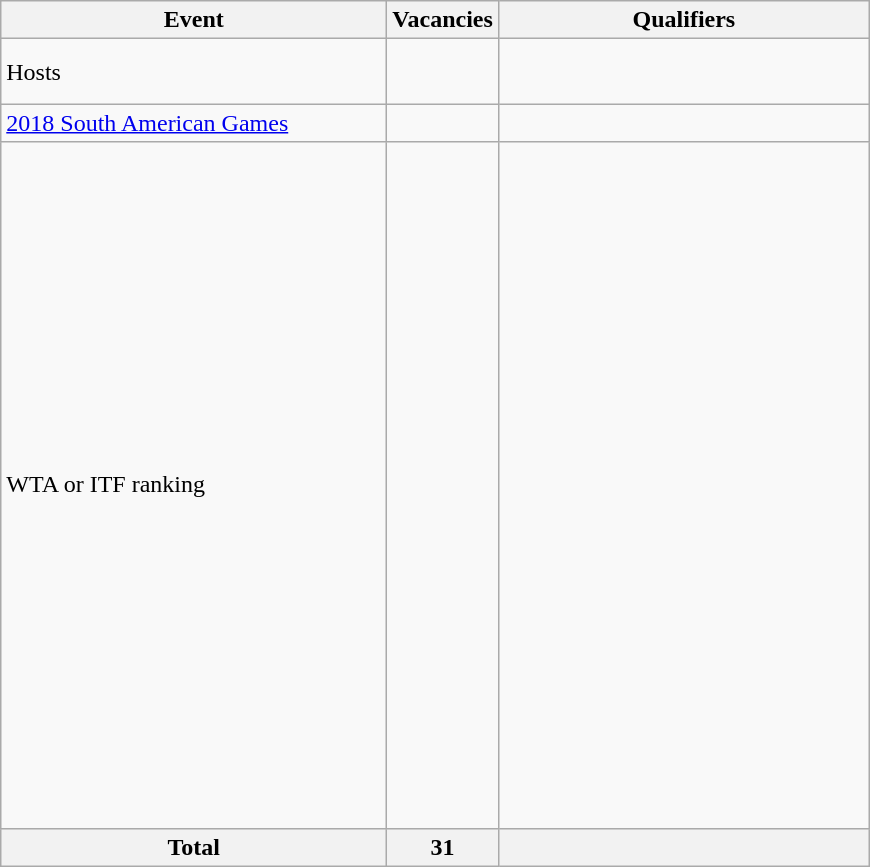<table class="wikitable" style="text-align:left; font-size:100%">
<tr>
<th width=250>Event</th>
<th width=50>Vacancies</th>
<th width=240>Qualifiers</th>
</tr>
<tr>
<td>Hosts</td>
<td></td>
<td><br><br></td>
</tr>
<tr>
<td><a href='#'>2018 South American Games</a></td>
<td></td>
<td><br></td>
</tr>
<tr>
<td>WTA or ITF ranking</td>
<td></td>
<td><br><br><br><br><br><br><br><br><br><br><br><br><br><br><br><br><br><br><br><br><br><br><br><br><br></td>
</tr>
<tr>
<th>Total</th>
<th>31</th>
<th></th>
</tr>
</table>
